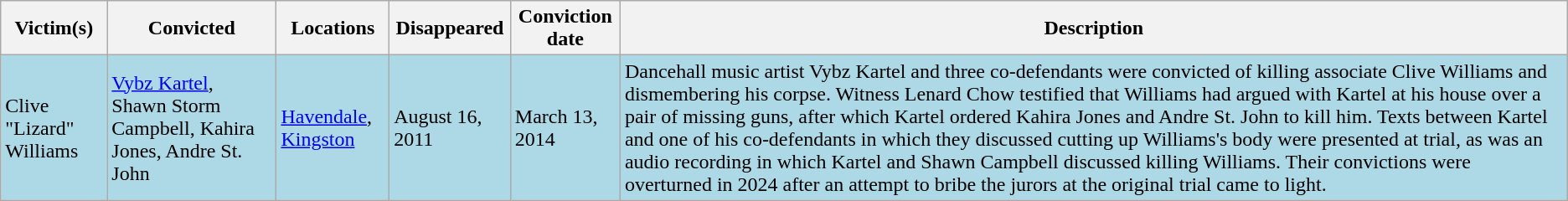<table class="wikitable sortable">
<tr>
<th scope="col">Victim(s)</th>
<th scope="col">Convicted</th>
<th scope="col">Locations</th>
<th scope="col">Disappeared</th>
<th scope="col">Conviction date</th>
<th scope="col">Description</th>
</tr>
<tr style="background:lightblue;">
<td>Clive "Lizard" Williams</td>
<td><a href='#'>Vybz Kartel</a>, Shawn Storm Campbell, Kahira Jones, Andre St. John</td>
<td><a href='#'>Havendale</a>, <a href='#'>Kingston</a></td>
<td>August 16, 2011</td>
<td>March 13, 2014</td>
<td>Dancehall music artist Vybz Kartel and three co-defendants were convicted of killing associate Clive Williams and dismembering his corpse. Witness Lenard Chow testified that Williams had argued with Kartel at his house over a pair of missing guns, after which Kartel ordered Kahira Jones and Andre St. John to kill him. Texts between Kartel and one of his co-defendants in which they discussed cutting up Williams's body were presented at trial, as was an audio recording in which Kartel and Shawn Campbell discussed killing Williams. Their convictions were overturned in 2024 after an attempt to bribe the jurors at the original trial came to light.</td>
</tr>
</table>
